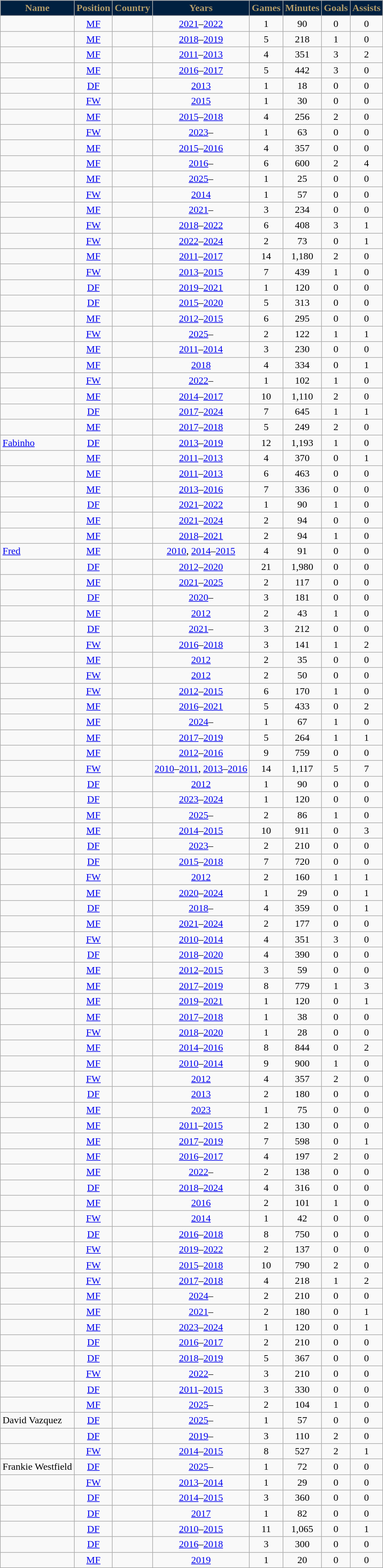<table class="wikitable sortable" style="text-align:center;">
<tr>
<th style="background:#002040; color:#B19B69;" scope="col">Name</th>
<th style="background:#002040; color:#B19B69;" scope="col">Position</th>
<th style="background:#002040; color:#B19B69;" scope="col">Country</th>
<th style="background:#002040; color:#B19B69;" scope="col">Years</th>
<th style="background:#002040; color:#B19B69;" scope="col">Games</th>
<th style="background:#002040; color:#B19B69;" scope="col">Minutes</th>
<th style="background:#002040; color:#B19B69;" scope="col">Goals</th>
<th style="background:#002040; color:#B19B69;" scope="col">Assists</th>
</tr>
<tr>
<td align=left></td>
<td><a href='#'>MF</a></td>
<td align=left></td>
<td><a href='#'>2021</a>–<a href='#'>2022</a></td>
<td>1</td>
<td>90</td>
<td>0</td>
<td>0</td>
</tr>
<tr>
<td align=left></td>
<td><a href='#'>MF</a></td>
<td align=left></td>
<td><a href='#'>2018</a>–<a href='#'>2019</a></td>
<td>5</td>
<td>218</td>
<td>1</td>
<td>0</td>
</tr>
<tr>
<td align=left></td>
<td><a href='#'>MF</a></td>
<td align=left></td>
<td><a href='#'>2011</a>–<a href='#'>2013</a></td>
<td>4</td>
<td>351</td>
<td>3</td>
<td>2</td>
</tr>
<tr>
<td align=left></td>
<td><a href='#'>MF</a></td>
<td align=left></td>
<td><a href='#'>2016</a>–<a href='#'>2017</a></td>
<td>5</td>
<td>442</td>
<td>3</td>
<td>0</td>
</tr>
<tr>
<td align=left></td>
<td><a href='#'>DF</a></td>
<td align=left></td>
<td><a href='#'>2013</a></td>
<td>1</td>
<td>18</td>
<td>0</td>
<td>0</td>
</tr>
<tr>
<td align=left></td>
<td><a href='#'>FW</a></td>
<td align=left></td>
<td><a href='#'>2015</a></td>
<td>1</td>
<td>30</td>
<td>0</td>
<td>0</td>
</tr>
<tr>
<td align=left></td>
<td><a href='#'>MF</a></td>
<td align=left></td>
<td><a href='#'>2015</a>–<a href='#'>2018</a></td>
<td>4</td>
<td>256</td>
<td>2</td>
<td>0</td>
</tr>
<tr>
<td align=left></td>
<td><a href='#'>FW</a></td>
<td align=left></td>
<td><a href='#'>2023</a>–</td>
<td>1</td>
<td>63</td>
<td>0</td>
<td>0</td>
</tr>
<tr>
<td align=left></td>
<td><a href='#'>MF</a></td>
<td align=left></td>
<td><a href='#'>2015</a>–<a href='#'>2016</a></td>
<td>4</td>
<td>357</td>
<td>0</td>
<td>0</td>
</tr>
<tr>
<td align=left></td>
<td><a href='#'>MF</a></td>
<td align=left></td>
<td><a href='#'>2016</a>–</td>
<td>6</td>
<td>600</td>
<td>2</td>
<td>4</td>
</tr>
<tr>
<td align=left></td>
<td><a href='#'>MF</a></td>
<td align=left></td>
<td><a href='#'>2025</a>–</td>
<td>1</td>
<td>25</td>
<td>0</td>
<td>0</td>
</tr>
<tr>
<td align=left></td>
<td><a href='#'>FW</a></td>
<td align=left></td>
<td><a href='#'>2014</a></td>
<td>1</td>
<td>57</td>
<td>0</td>
<td>0</td>
</tr>
<tr>
<td align=left></td>
<td><a href='#'>MF</a></td>
<td align=left></td>
<td><a href='#'>2021</a>–</td>
<td>3</td>
<td>234</td>
<td>0</td>
<td>0</td>
</tr>
<tr>
<td align=left></td>
<td><a href='#'>FW</a></td>
<td align=left></td>
<td><a href='#'>2018</a>–<a href='#'>2022</a></td>
<td>6</td>
<td>408</td>
<td>3</td>
<td>1</td>
</tr>
<tr>
<td align=left></td>
<td><a href='#'>FW</a></td>
<td align=left></td>
<td><a href='#'>2022</a>–<a href='#'>2024</a></td>
<td>2</td>
<td>73</td>
<td>0</td>
<td>1</td>
</tr>
<tr>
<td align=left></td>
<td><a href='#'>MF</a></td>
<td align=left></td>
<td><a href='#'>2011</a>–<a href='#'>2017</a></td>
<td>14</td>
<td>1,180</td>
<td>2</td>
<td>0</td>
</tr>
<tr>
<td align=left></td>
<td><a href='#'>FW</a></td>
<td align=left></td>
<td><a href='#'>2013</a>–<a href='#'>2015</a></td>
<td>7</td>
<td>439</td>
<td>1</td>
<td>0</td>
</tr>
<tr>
<td align=left></td>
<td><a href='#'>DF</a></td>
<td align=left></td>
<td><a href='#'>2019</a>–<a href='#'>2021</a></td>
<td>1</td>
<td>120</td>
<td>0</td>
<td>0</td>
</tr>
<tr>
<td align=left></td>
<td><a href='#'>DF</a></td>
<td align=left></td>
<td><a href='#'>2015</a>–<a href='#'>2020</a></td>
<td>5</td>
<td>313</td>
<td>0</td>
<td>0</td>
</tr>
<tr>
<td align=left></td>
<td><a href='#'>MF</a></td>
<td align=left></td>
<td><a href='#'>2012</a>–<a href='#'>2015</a></td>
<td>6</td>
<td>295</td>
<td>0</td>
<td>0</td>
</tr>
<tr>
<td align=left></td>
<td><a href='#'>FW</a></td>
<td align=left></td>
<td><a href='#'>2025</a>–</td>
<td>2</td>
<td>122</td>
<td>1</td>
<td>1</td>
</tr>
<tr>
<td align=left></td>
<td><a href='#'>MF</a></td>
<td align=left></td>
<td><a href='#'>2011</a>–<a href='#'>2014</a></td>
<td>3</td>
<td>230</td>
<td>0</td>
<td>0</td>
</tr>
<tr>
<td align=left></td>
<td><a href='#'>MF</a></td>
<td align=left></td>
<td><a href='#'>2018</a></td>
<td>4</td>
<td>334</td>
<td>0</td>
<td>1</td>
</tr>
<tr>
<td align=left></td>
<td><a href='#'>FW</a></td>
<td align=left></td>
<td><a href='#'>2022</a>–</td>
<td>1</td>
<td>102</td>
<td>1</td>
<td>0</td>
</tr>
<tr>
<td align=left></td>
<td><a href='#'>MF</a></td>
<td align=left></td>
<td><a href='#'>2014</a>–<a href='#'>2017</a></td>
<td>10</td>
<td>1,110</td>
<td>2</td>
<td>0</td>
</tr>
<tr>
<td align=left></td>
<td><a href='#'>DF</a></td>
<td align=left></td>
<td><a href='#'>2017</a>–<a href='#'>2024</a></td>
<td>7</td>
<td>645</td>
<td>1</td>
<td>1</td>
</tr>
<tr>
<td align=left></td>
<td><a href='#'>MF</a></td>
<td align=left></td>
<td><a href='#'>2017</a>–<a href='#'>2018</a></td>
<td>5</td>
<td>249</td>
<td>2</td>
<td>0</td>
</tr>
<tr>
<td align=left><a href='#'>Fabinho</a></td>
<td><a href='#'>DF</a></td>
<td align=left></td>
<td><a href='#'>2013</a>–<a href='#'>2019</a></td>
<td>12</td>
<td>1,193</td>
<td>1</td>
<td>0</td>
</tr>
<tr>
<td align=left></td>
<td><a href='#'>MF</a></td>
<td align=left></td>
<td><a href='#'>2011</a>–<a href='#'>2013</a></td>
<td>4</td>
<td>370</td>
<td>0</td>
<td>1</td>
</tr>
<tr>
<td align=left></td>
<td><a href='#'>MF</a></td>
<td align=left></td>
<td><a href='#'>2011</a>–<a href='#'>2013</a></td>
<td>6</td>
<td>463</td>
<td>0</td>
<td>0</td>
</tr>
<tr>
<td align=left></td>
<td><a href='#'>MF</a></td>
<td align=left></td>
<td><a href='#'>2013</a>–<a href='#'>2016</a></td>
<td>7</td>
<td>336</td>
<td>0</td>
<td>0</td>
</tr>
<tr>
<td align=left></td>
<td><a href='#'>DF</a></td>
<td align=left></td>
<td><a href='#'>2021</a>–<a href='#'>2022</a></td>
<td>1</td>
<td>90</td>
<td>1</td>
<td>0</td>
</tr>
<tr>
<td align=left></td>
<td><a href='#'>MF</a></td>
<td align=left></td>
<td><a href='#'>2021</a>–<a href='#'>2024</a></td>
<td>2</td>
<td>94</td>
<td>0</td>
<td>0</td>
</tr>
<tr>
<td align=left></td>
<td><a href='#'>MF</a></td>
<td align=left></td>
<td><a href='#'>2018</a>–<a href='#'>2021</a></td>
<td>2</td>
<td>94</td>
<td>1</td>
<td>0</td>
</tr>
<tr>
<td align=left><a href='#'>Fred</a></td>
<td><a href='#'>MF</a></td>
<td align=left></td>
<td><a href='#'>2010</a>, <a href='#'>2014</a>–<a href='#'>2015</a></td>
<td>4</td>
<td>91</td>
<td>0</td>
<td>0</td>
</tr>
<tr>
<td align=left></td>
<td><a href='#'>DF</a></td>
<td align=left></td>
<td><a href='#'>2012</a>–<a href='#'>2020</a></td>
<td>21</td>
<td>1,980</td>
<td>0</td>
<td>0</td>
</tr>
<tr>
<td align=left></td>
<td><a href='#'>MF</a></td>
<td align=left></td>
<td><a href='#'>2021</a>–<a href='#'>2025</a></td>
<td>2</td>
<td>117</td>
<td>0</td>
<td>0</td>
</tr>
<tr>
<td align=left></td>
<td><a href='#'>DF</a></td>
<td align=left></td>
<td><a href='#'>2020</a>–</td>
<td>3</td>
<td>181</td>
<td>0</td>
<td>0</td>
</tr>
<tr>
<td align=left></td>
<td><a href='#'>MF</a></td>
<td align=left></td>
<td><a href='#'>2012</a></td>
<td>2</td>
<td>43</td>
<td>1</td>
<td>0</td>
</tr>
<tr>
<td align=left></td>
<td><a href='#'>DF</a></td>
<td align=left></td>
<td><a href='#'>2021</a>–</td>
<td>3</td>
<td>212</td>
<td>0</td>
<td>0</td>
</tr>
<tr>
<td align=left></td>
<td><a href='#'>FW</a></td>
<td align=left></td>
<td><a href='#'>2016</a>–<a href='#'>2018</a></td>
<td>3</td>
<td>141</td>
<td>1</td>
<td>2</td>
</tr>
<tr>
<td align=left></td>
<td><a href='#'>MF</a></td>
<td align=left></td>
<td><a href='#'>2012</a></td>
<td>2</td>
<td>35</td>
<td>0</td>
<td>0</td>
</tr>
<tr>
<td align=left></td>
<td><a href='#'>FW</a></td>
<td align=left></td>
<td><a href='#'>2012</a></td>
<td>2</td>
<td>50</td>
<td>0</td>
<td>0</td>
</tr>
<tr>
<td align=left></td>
<td><a href='#'>FW</a></td>
<td align=left></td>
<td><a href='#'>2012</a>–<a href='#'>2015</a></td>
<td>6</td>
<td>170</td>
<td>1</td>
<td>0</td>
</tr>
<tr>
<td align=left></td>
<td><a href='#'>MF</a></td>
<td align=left></td>
<td><a href='#'>2016</a>–<a href='#'>2021</a></td>
<td>5</td>
<td>433</td>
<td>0</td>
<td>2</td>
</tr>
<tr>
<td align=left></td>
<td><a href='#'>MF</a></td>
<td align=left></td>
<td><a href='#'>2024</a>–</td>
<td>1</td>
<td>67</td>
<td>1</td>
<td>0</td>
</tr>
<tr>
<td align=left></td>
<td><a href='#'>MF</a></td>
<td align=left></td>
<td><a href='#'>2017</a>–<a href='#'>2019</a></td>
<td>5</td>
<td>264</td>
<td>1</td>
<td>1</td>
</tr>
<tr>
<td align=left></td>
<td><a href='#'>MF</a></td>
<td align=left></td>
<td><a href='#'>2012</a>–<a href='#'>2016</a></td>
<td>9</td>
<td>759</td>
<td>0</td>
<td>0</td>
</tr>
<tr>
<td align=left></td>
<td><a href='#'>FW</a></td>
<td align=left></td>
<td><a href='#'>2010</a>–<a href='#'>2011</a>, <a href='#'>2013</a>–<a href='#'>2016</a></td>
<td>14</td>
<td>1,117</td>
<td>5</td>
<td>7</td>
</tr>
<tr>
<td align=left></td>
<td><a href='#'>DF</a></td>
<td align=left></td>
<td><a href='#'>2012</a></td>
<td>1</td>
<td>90</td>
<td>0</td>
<td>0</td>
</tr>
<tr>
<td align=left></td>
<td><a href='#'>DF</a></td>
<td align=left></td>
<td><a href='#'>2023</a>–<a href='#'>2024</a></td>
<td>1</td>
<td>120</td>
<td>0</td>
<td>0</td>
</tr>
<tr>
<td align=left></td>
<td><a href='#'>MF</a></td>
<td align=left></td>
<td><a href='#'>2025</a>–</td>
<td>2</td>
<td>86</td>
<td>1</td>
<td>0</td>
</tr>
<tr>
<td align=left></td>
<td><a href='#'>MF</a></td>
<td align=left></td>
<td><a href='#'>2014</a>–<a href='#'>2015</a></td>
<td>10</td>
<td>911</td>
<td>0</td>
<td>3</td>
</tr>
<tr>
<td align=left></td>
<td><a href='#'>DF</a></td>
<td align=left></td>
<td><a href='#'>2023</a>–</td>
<td>2</td>
<td>210</td>
<td>0</td>
<td>0</td>
</tr>
<tr>
<td align=left></td>
<td><a href='#'>DF</a></td>
<td align=left></td>
<td><a href='#'>2015</a>–<a href='#'>2018</a></td>
<td>7</td>
<td>720</td>
<td>0</td>
<td>0</td>
</tr>
<tr>
<td align=left></td>
<td><a href='#'>FW</a></td>
<td align=left></td>
<td><a href='#'>2012</a></td>
<td>2</td>
<td>160</td>
<td>1</td>
<td>1</td>
</tr>
<tr>
<td align=left></td>
<td><a href='#'>MF</a></td>
<td align=left></td>
<td><a href='#'>2020</a>–<a href='#'>2024</a></td>
<td>1</td>
<td>29</td>
<td>0</td>
<td>1</td>
</tr>
<tr>
<td align=left></td>
<td><a href='#'>DF</a></td>
<td align=left></td>
<td><a href='#'>2018</a>–</td>
<td>4</td>
<td>359</td>
<td>0</td>
<td>1</td>
</tr>
<tr>
<td align=left></td>
<td><a href='#'>MF</a></td>
<td align=left></td>
<td><a href='#'>2021</a>–<a href='#'>2024</a></td>
<td>2</td>
<td>177</td>
<td>0</td>
<td>0</td>
</tr>
<tr>
<td align=left></td>
<td><a href='#'>FW</a></td>
<td align=left></td>
<td><a href='#'>2010</a>–<a href='#'>2014</a></td>
<td>4</td>
<td>351</td>
<td>3</td>
<td>0</td>
</tr>
<tr>
<td align=left></td>
<td><a href='#'>DF</a></td>
<td align=left></td>
<td><a href='#'>2018</a>–<a href='#'>2020</a></td>
<td>4</td>
<td>390</td>
<td>0</td>
<td>0</td>
</tr>
<tr>
<td align=left></td>
<td><a href='#'>MF</a></td>
<td align=left></td>
<td><a href='#'>2012</a>–<a href='#'>2015</a></td>
<td>3</td>
<td>59</td>
<td>0</td>
<td>0</td>
</tr>
<tr>
<td align=left></td>
<td><a href='#'>MF</a></td>
<td align=left></td>
<td><a href='#'>2017</a>–<a href='#'>2019</a></td>
<td>8</td>
<td>779</td>
<td>1</td>
<td>3</td>
</tr>
<tr>
<td align=left></td>
<td><a href='#'>MF</a></td>
<td align=left></td>
<td><a href='#'>2019</a>–<a href='#'>2021</a></td>
<td>1</td>
<td>120</td>
<td>0</td>
<td>1</td>
</tr>
<tr>
<td align=left></td>
<td><a href='#'>MF</a></td>
<td align=left></td>
<td><a href='#'>2017</a>–<a href='#'>2018</a></td>
<td>1</td>
<td>38</td>
<td>0</td>
<td>0</td>
</tr>
<tr>
<td align=left></td>
<td><a href='#'>FW</a></td>
<td align=left></td>
<td><a href='#'>2018</a>–<a href='#'>2020</a></td>
<td>1</td>
<td>28</td>
<td>0</td>
<td>0</td>
</tr>
<tr>
<td align=left></td>
<td><a href='#'>MF</a></td>
<td align=left></td>
<td><a href='#'>2014</a>–<a href='#'>2016</a></td>
<td>8</td>
<td>844</td>
<td>0</td>
<td>2</td>
</tr>
<tr>
<td align=left></td>
<td><a href='#'>MF</a></td>
<td align=left></td>
<td><a href='#'>2010</a>–<a href='#'>2014</a></td>
<td>9</td>
<td>900</td>
<td>1</td>
<td>0</td>
</tr>
<tr>
<td align=left></td>
<td><a href='#'>FW</a></td>
<td align=left></td>
<td><a href='#'>2012</a></td>
<td>4</td>
<td>357</td>
<td>2</td>
<td>0</td>
</tr>
<tr>
<td align=left></td>
<td><a href='#'>DF</a></td>
<td align=left></td>
<td><a href='#'>2013</a></td>
<td>2</td>
<td>180</td>
<td>0</td>
<td>0</td>
</tr>
<tr>
<td align=left></td>
<td><a href='#'>MF</a></td>
<td align=left></td>
<td><a href='#'>2023</a></td>
<td>1</td>
<td>75</td>
<td>0</td>
<td>0</td>
</tr>
<tr>
<td align=left></td>
<td><a href='#'>MF</a></td>
<td align=left></td>
<td><a href='#'>2011</a>–<a href='#'>2015</a></td>
<td>2</td>
<td>130</td>
<td>0</td>
<td>0</td>
</tr>
<tr>
<td align=left></td>
<td><a href='#'>MF</a></td>
<td align=left></td>
<td><a href='#'>2017</a>–<a href='#'>2019</a></td>
<td>7</td>
<td>598</td>
<td>0</td>
<td>1</td>
</tr>
<tr>
<td align=left></td>
<td><a href='#'>MF</a></td>
<td align=left></td>
<td><a href='#'>2016</a>–<a href='#'>2017</a></td>
<td>4</td>
<td>197</td>
<td>2</td>
<td>0</td>
</tr>
<tr>
<td align=left></td>
<td><a href='#'>MF</a></td>
<td align=left></td>
<td><a href='#'>2022</a>–</td>
<td>2</td>
<td>138</td>
<td>0</td>
<td>0</td>
</tr>
<tr>
<td align=left></td>
<td><a href='#'>DF</a></td>
<td align=left></td>
<td><a href='#'>2018</a>–<a href='#'>2024</a></td>
<td>4</td>
<td>316</td>
<td>0</td>
<td>0</td>
</tr>
<tr>
<td align=left></td>
<td><a href='#'>MF</a></td>
<td align=left></td>
<td><a href='#'>2016</a></td>
<td>2</td>
<td>101</td>
<td>1</td>
<td>0</td>
</tr>
<tr>
<td align=left></td>
<td><a href='#'>FW</a></td>
<td align=left></td>
<td><a href='#'>2014</a></td>
<td>1</td>
<td>42</td>
<td>0</td>
<td>0</td>
</tr>
<tr>
<td align=left></td>
<td><a href='#'>DF</a></td>
<td align=left></td>
<td><a href='#'>2016</a>–<a href='#'>2018</a></td>
<td>8</td>
<td>750</td>
<td>0</td>
<td>0</td>
</tr>
<tr>
<td align=left></td>
<td><a href='#'>FW</a></td>
<td align=left></td>
<td><a href='#'>2019</a>–<a href='#'>2022</a></td>
<td>2</td>
<td>137</td>
<td>0</td>
<td>0</td>
</tr>
<tr>
<td align=left></td>
<td><a href='#'>FW</a></td>
<td align=left></td>
<td><a href='#'>2015</a>–<a href='#'>2018</a></td>
<td>10</td>
<td>790</td>
<td>2</td>
<td>0</td>
</tr>
<tr>
<td align=left></td>
<td><a href='#'>FW</a></td>
<td align=left></td>
<td><a href='#'>2017</a>–<a href='#'>2018</a></td>
<td>4</td>
<td>218</td>
<td>1</td>
<td>2</td>
</tr>
<tr>
<td align=left></td>
<td><a href='#'>MF</a></td>
<td align=left></td>
<td><a href='#'>2024</a>–</td>
<td>2</td>
<td>210</td>
<td>0</td>
<td>0</td>
</tr>
<tr>
<td align=left></td>
<td><a href='#'>MF</a></td>
<td align=left></td>
<td><a href='#'>2021</a>–</td>
<td>2</td>
<td>180</td>
<td>0</td>
<td>1</td>
</tr>
<tr>
<td align=left></td>
<td><a href='#'>MF</a></td>
<td align=left></td>
<td><a href='#'>2023</a>–<a href='#'>2024</a></td>
<td>1</td>
<td>120</td>
<td>0</td>
<td>1</td>
</tr>
<tr>
<td align=left></td>
<td><a href='#'>DF</a></td>
<td align=left></td>
<td><a href='#'>2016</a>–<a href='#'>2017</a></td>
<td>2</td>
<td>210</td>
<td>0</td>
<td>0</td>
</tr>
<tr>
<td align=left></td>
<td><a href='#'>DF</a></td>
<td align=left></td>
<td><a href='#'>2018</a>–<a href='#'>2019</a></td>
<td>5</td>
<td>367</td>
<td>0</td>
<td>0</td>
</tr>
<tr>
<td align=left></td>
<td><a href='#'>FW</a></td>
<td align=left></td>
<td><a href='#'>2022</a>–</td>
<td>3</td>
<td>210</td>
<td>0</td>
<td>0</td>
</tr>
<tr>
<td align=left></td>
<td><a href='#'>DF</a></td>
<td align=left></td>
<td><a href='#'>2011</a>–<a href='#'>2015</a></td>
<td>3</td>
<td>330</td>
<td>0</td>
<td>0</td>
</tr>
<tr>
<td align=left></td>
<td><a href='#'>MF</a></td>
<td align=left></td>
<td><a href='#'>2025</a>–</td>
<td>2</td>
<td>104</td>
<td>1</td>
<td>0</td>
</tr>
<tr>
<td align=left>David Vazquez</td>
<td><a href='#'>DF</a></td>
<td align=left></td>
<td><a href='#'>2025</a>–</td>
<td>1</td>
<td>57</td>
<td>0</td>
<td>0</td>
</tr>
<tr>
<td align=left></td>
<td><a href='#'>DF</a></td>
<td align=left></td>
<td><a href='#'>2019</a>–</td>
<td>3</td>
<td>110</td>
<td>2</td>
<td>0</td>
</tr>
<tr>
<td align=left></td>
<td><a href='#'>FW</a></td>
<td align=left></td>
<td><a href='#'>2014</a>–<a href='#'>2015</a></td>
<td>8</td>
<td>527</td>
<td>2</td>
<td>1</td>
</tr>
<tr>
<td align=left>Frankie Westfield</td>
<td><a href='#'>DF</a></td>
<td align=left></td>
<td><a href='#'>2025</a>–</td>
<td>1</td>
<td>72</td>
<td>0</td>
<td>0</td>
</tr>
<tr>
<td align=left></td>
<td><a href='#'>FW</a></td>
<td align=left></td>
<td><a href='#'>2013</a>–<a href='#'>2014</a></td>
<td>1</td>
<td>29</td>
<td>0</td>
<td>0</td>
</tr>
<tr>
<td align=left></td>
<td><a href='#'>DF</a></td>
<td align=left></td>
<td><a href='#'>2014</a>–<a href='#'>2015</a></td>
<td>3</td>
<td>360</td>
<td>0</td>
<td>0</td>
</tr>
<tr>
<td align=left></td>
<td><a href='#'>DF</a></td>
<td align=left></td>
<td><a href='#'>2017</a></td>
<td>1</td>
<td>82</td>
<td>0</td>
<td>0</td>
</tr>
<tr>
<td align=left></td>
<td><a href='#'>DF</a></td>
<td align=left></td>
<td><a href='#'>2010</a>–<a href='#'>2015</a></td>
<td>11</td>
<td>1,065</td>
<td>0</td>
<td>1</td>
</tr>
<tr>
<td align=left></td>
<td><a href='#'>DF</a></td>
<td align=left></td>
<td><a href='#'>2016</a>–<a href='#'>2018</a></td>
<td>3</td>
<td>300</td>
<td>0</td>
<td>0</td>
</tr>
<tr>
<td align=left></td>
<td><a href='#'>MF</a></td>
<td align=left></td>
<td><a href='#'>2019</a></td>
<td>1</td>
<td>20</td>
<td>0</td>
<td>0</td>
</tr>
</table>
